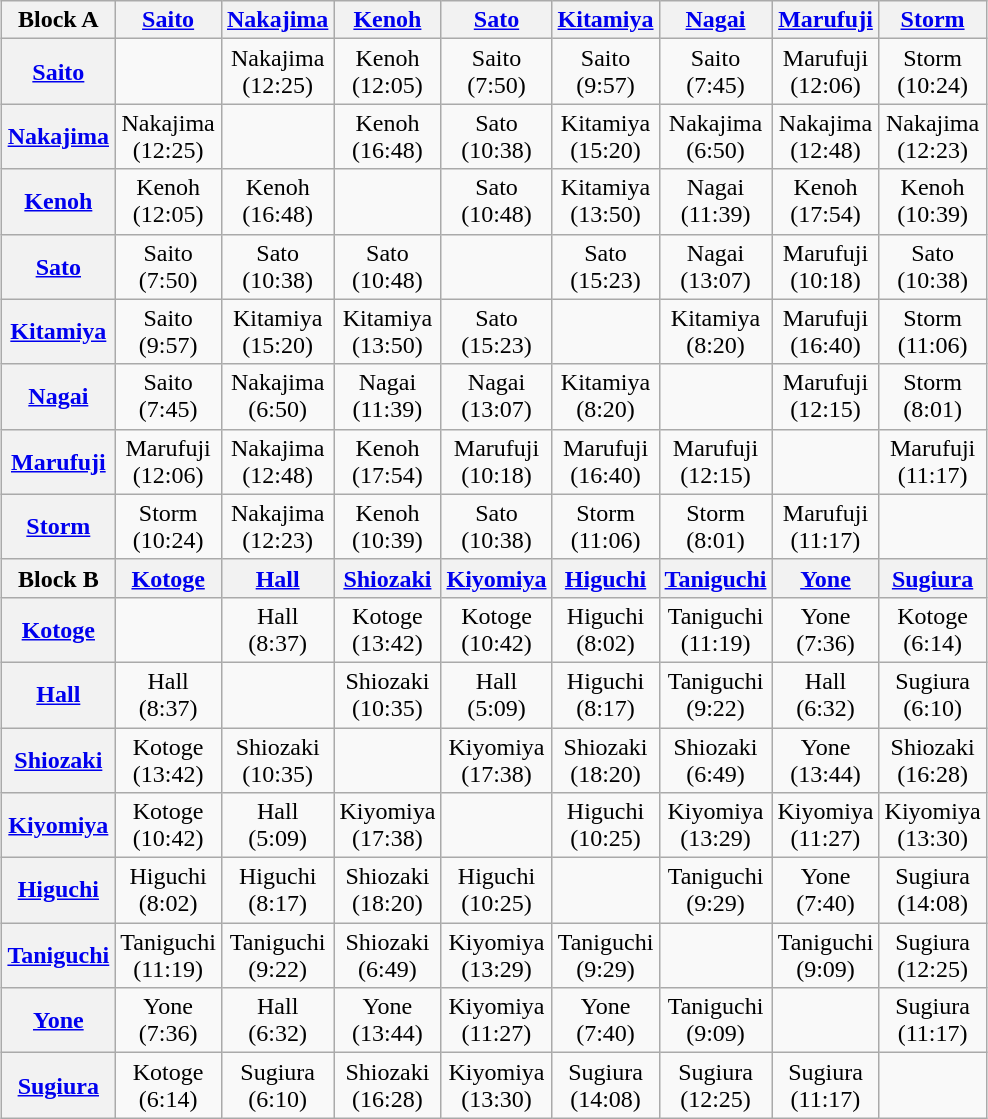<table class="wikitable" style="margin: 1em auto 1em auto;text-align:center">
<tr>
<th>Block A</th>
<th><a href='#'>Saito</a></th>
<th><a href='#'>Nakajima</a></th>
<th><a href='#'>Kenoh</a></th>
<th><a href='#'>Sato</a></th>
<th><a href='#'>Kitamiya</a></th>
<th><a href='#'>Nagai</a></th>
<th><a href='#'>Marufuji</a></th>
<th><a href='#'>Storm</a></th>
</tr>
<tr>
<th><a href='#'>Saito</a></th>
<td></td>
<td>Nakajima<br>(12:25)</td>
<td>Kenoh<br>(12:05)</td>
<td>Saito<br>(7:50)</td>
<td>Saito<br>(9:57)</td>
<td>Saito<br>(7:45)</td>
<td>Marufuji<br>(12:06)</td>
<td>Storm <br>(10:24)</td>
</tr>
<tr>
<th><a href='#'>Nakajima</a></th>
<td>Nakajima<br>(12:25)</td>
<td></td>
<td>Kenoh<br>(16:48)</td>
<td>Sato<br>(10:38)</td>
<td>Kitamiya<br>(15:20)</td>
<td>Nakajima<br>(6:50)</td>
<td>Nakajima<br>(12:48)</td>
<td>Nakajima<br>(12:23)</td>
</tr>
<tr>
<th><a href='#'>Kenoh</a></th>
<td>Kenoh<br>(12:05)</td>
<td>Kenoh<br>(16:48)</td>
<td></td>
<td>Sato<br>(10:48)</td>
<td>Kitamiya<br>(13:50)</td>
<td>Nagai<br>(11:39)</td>
<td>Kenoh<br>(17:54)</td>
<td>Kenoh<br>(10:39)</td>
</tr>
<tr>
<th><a href='#'>Sato</a></th>
<td>Saito<br>(7:50)</td>
<td>Sato<br>(10:38)</td>
<td>Sato<br>(10:48)</td>
<td></td>
<td>Sato<br>(15:23)</td>
<td>Nagai<br>(13:07)</td>
<td>Marufuji<br>(10:18)</td>
<td>Sato<br>(10:38)</td>
</tr>
<tr>
<th><a href='#'>Kitamiya</a></th>
<td>Saito<br>(9:57)</td>
<td>Kitamiya<br>(15:20)</td>
<td>Kitamiya<br>(13:50)</td>
<td>Sato<br>(15:23)</td>
<td></td>
<td>Kitamiya<br>(8:20)</td>
<td>Marufuji<br>(16:40)</td>
<td>Storm<br>(11:06)</td>
</tr>
<tr>
<th><a href='#'>Nagai</a></th>
<td>Saito<br>(7:45)</td>
<td>Nakajima<br>(6:50)</td>
<td>Nagai<br>(11:39)</td>
<td>Nagai<br>(13:07)</td>
<td>Kitamiya<br>(8:20)</td>
<td></td>
<td>Marufuji<br>(12:15)</td>
<td>Storm<br>(8:01)</td>
</tr>
<tr>
<th><a href='#'>Marufuji</a></th>
<td>Marufuji<br>(12:06)</td>
<td>Nakajima<br>(12:48)</td>
<td>Kenoh<br>(17:54)</td>
<td>Marufuji<br>(10:18)</td>
<td>Marufuji<br>(16:40)</td>
<td>Marufuji<br>(12:15)</td>
<td></td>
<td>Marufuji<br>(11:17)</td>
</tr>
<tr>
<th><a href='#'>Storm</a></th>
<td>Storm <br>(10:24)</td>
<td>Nakajima<br>(12:23)</td>
<td>Kenoh<br>(10:39)</td>
<td>Sato<br>(10:38)</td>
<td>Storm<br>(11:06)</td>
<td>Storm<br>(8:01)</td>
<td>Marufuji<br>(11:17)</td>
<td></td>
</tr>
<tr>
<th>Block B</th>
<th><a href='#'>Kotoge</a></th>
<th><a href='#'>Hall</a></th>
<th><a href='#'>Shiozaki</a></th>
<th><a href='#'>Kiyomiya</a></th>
<th><a href='#'>Higuchi</a></th>
<th><a href='#'>Taniguchi</a></th>
<th><a href='#'>Yone</a></th>
<th><a href='#'>Sugiura</a></th>
</tr>
<tr>
<th><a href='#'>Kotoge</a></th>
<td></td>
<td>Hall<br>(8:37)</td>
<td>Kotoge<br>(13:42)</td>
<td>Kotoge<br>(10:42)</td>
<td>Higuchi<br>(8:02)</td>
<td>Taniguchi<br>(11:19)</td>
<td>Yone<br>(7:36)</td>
<td>Kotoge<br>(6:14)</td>
</tr>
<tr>
<th><a href='#'>Hall</a></th>
<td>Hall<br>(8:37)</td>
<td></td>
<td>Shiozaki<br>(10:35)</td>
<td>Hall<br>(5:09)</td>
<td>Higuchi<br>(8:17)</td>
<td>Taniguchi<br>(9:22)</td>
<td>Hall<br>(6:32)</td>
<td>Sugiura<br>(6:10)</td>
</tr>
<tr>
<th><a href='#'>Shiozaki</a></th>
<td>Kotoge<br>(13:42)</td>
<td>Shiozaki<br>(10:35)</td>
<td></td>
<td>Kiyomiya<br>(17:38)</td>
<td>Shiozaki<br>(18:20)</td>
<td>Shiozaki<br>(6:49)</td>
<td>Yone<br>(13:44)</td>
<td>Shiozaki<br>(16:28)</td>
</tr>
<tr>
<th><a href='#'>Kiyomiya</a></th>
<td>Kotoge<br>(10:42)</td>
<td>Hall<br>(5:09)</td>
<td>Kiyomiya<br>(17:38)</td>
<td></td>
<td>Higuchi<br>(10:25)</td>
<td>Kiyomiya<br>(13:29)</td>
<td>Kiyomiya<br>(11:27)</td>
<td>Kiyomiya<br>(13:30)</td>
</tr>
<tr>
<th><a href='#'>Higuchi</a></th>
<td>Higuchi<br>(8:02)</td>
<td>Higuchi<br>(8:17)</td>
<td>Shiozaki<br>(18:20)</td>
<td>Higuchi<br>(10:25)</td>
<td></td>
<td>Taniguchi<br>(9:29)</td>
<td>Yone<br>(7:40)</td>
<td>Sugiura<br>(14:08)</td>
</tr>
<tr>
<th><a href='#'>Taniguchi</a></th>
<td>Taniguchi<br>(11:19)</td>
<td>Taniguchi<br>(9:22)</td>
<td>Shiozaki<br>(6:49)</td>
<td>Kiyomiya<br>(13:29)</td>
<td>Taniguchi<br>(9:29)</td>
<td></td>
<td>Taniguchi<br>(9:09)</td>
<td>Sugiura<br>(12:25)</td>
</tr>
<tr>
<th><a href='#'>Yone</a></th>
<td>Yone<br>(7:36)</td>
<td>Hall<br>(6:32)</td>
<td>Yone<br>(13:44)</td>
<td>Kiyomiya<br>(11:27)</td>
<td>Yone<br>(7:40)</td>
<td>Taniguchi<br>(9:09)</td>
<td></td>
<td>Sugiura<br>(11:17)</td>
</tr>
<tr>
<th><a href='#'>Sugiura</a></th>
<td>Kotoge<br>(6:14)</td>
<td>Sugiura<br>(6:10)</td>
<td>Shiozaki<br>(16:28)</td>
<td>Kiyomiya<br>(13:30)</td>
<td>Sugiura<br>(14:08)</td>
<td>Sugiura<br>(12:25)</td>
<td>Sugiura<br>(11:17)</td>
<td></td>
</tr>
</table>
